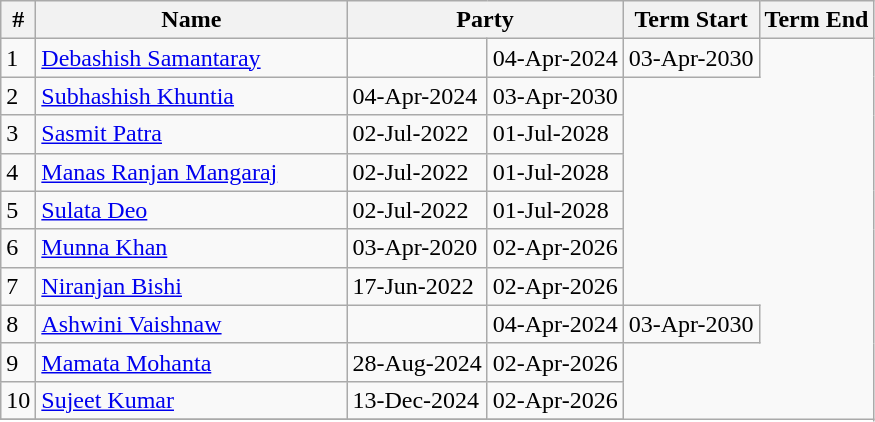<table class="wikitable sortable">
<tr>
<th>#</th>
<th style="width:200px">Name</th>
<th colspan="2">Party</th>
<th>Term Start</th>
<th>Term End</th>
</tr>
<tr>
<td>1</td>
<td><a href='#'>Debashish Samantaray</a></td>
<td></td>
<td>04-Apr-2024</td>
<td>03-Apr-2030</td>
</tr>
<tr>
<td>2</td>
<td><a href='#'>Subhashish Khuntia</a></td>
<td>04-Apr-2024</td>
<td>03-Apr-2030</td>
</tr>
<tr>
<td>3</td>
<td><a href='#'>Sasmit Patra</a></td>
<td>02-Jul-2022</td>
<td>01-Jul-2028</td>
</tr>
<tr>
<td>4</td>
<td><a href='#'>Manas Ranjan Mangaraj</a></td>
<td>02-Jul-2022</td>
<td>01-Jul-2028</td>
</tr>
<tr>
<td>5</td>
<td><a href='#'>Sulata Deo</a></td>
<td>02-Jul-2022</td>
<td>01-Jul-2028</td>
</tr>
<tr>
<td>6</td>
<td><a href='#'>Munna Khan</a></td>
<td>03-Apr-2020</td>
<td>02-Apr-2026</td>
</tr>
<tr>
<td>7</td>
<td><a href='#'>Niranjan Bishi</a></td>
<td>17-Jun-2022</td>
<td>02-Apr-2026</td>
</tr>
<tr>
<td>8</td>
<td><a href='#'>Ashwini Vaishnaw</a></td>
<td></td>
<td>04-Apr-2024</td>
<td>03-Apr-2030</td>
</tr>
<tr>
<td>9</td>
<td><a href='#'>Mamata Mohanta</a></td>
<td>28-Aug-2024</td>
<td>02-Apr-2026</td>
</tr>
<tr>
<td>10</td>
<td><a href='#'>Sujeet Kumar</a></td>
<td>13-Dec-2024</td>
<td>02-Apr-2026</td>
</tr>
<tr>
</tr>
</table>
